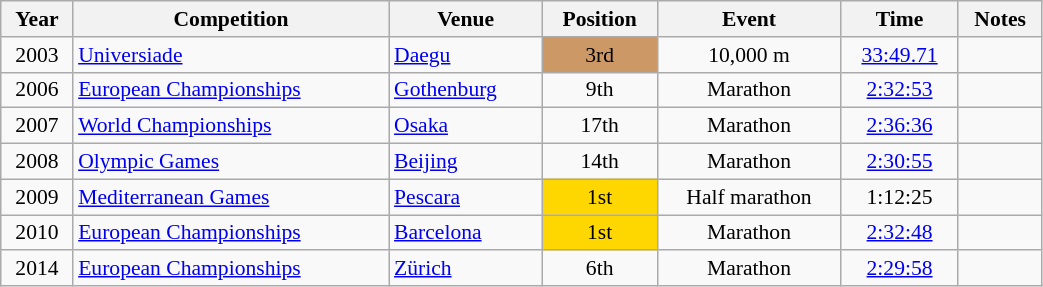<table class="wikitable" width=55% style="font-size:90%; text-align:center;">
<tr>
<th>Year</th>
<th>Competition</th>
<th>Venue</th>
<th>Position</th>
<th>Event</th>
<th>Time</th>
<th>Notes</th>
</tr>
<tr>
<td>2003</td>
<td align=left><a href='#'>Universiade</a></td>
<td align=left> <a href='#'>Daegu</a></td>
<td bgcolor=cc9966>3rd</td>
<td>10,000 m</td>
<td><a href='#'>33:49.71</a></td>
<td></td>
</tr>
<tr>
<td>2006</td>
<td align=left><a href='#'>European Championships</a></td>
<td align=left> <a href='#'>Gothenburg</a></td>
<td>9th</td>
<td>Marathon</td>
<td><a href='#'>2:32:53</a></td>
<td></td>
</tr>
<tr>
<td>2007</td>
<td align=left><a href='#'>World Championships</a></td>
<td align=left> <a href='#'>Osaka</a></td>
<td>17th</td>
<td>Marathon</td>
<td><a href='#'>2:36:36</a></td>
<td></td>
</tr>
<tr>
<td>2008</td>
<td align=left><a href='#'>Olympic Games</a></td>
<td align=left> <a href='#'>Beijing</a></td>
<td>14th</td>
<td>Marathon</td>
<td><a href='#'>2:30:55</a></td>
<td></td>
</tr>
<tr>
<td>2009</td>
<td align=left><a href='#'>Mediterranean Games</a></td>
<td align=left> <a href='#'>Pescara</a></td>
<td bgcolor=gold>1st</td>
<td>Half marathon</td>
<td>1:12:25</td>
<td></td>
</tr>
<tr>
<td>2010</td>
<td align=left><a href='#'>European Championships</a></td>
<td align=left> <a href='#'>Barcelona</a></td>
<td bgcolor="gold">1st</td>
<td>Marathon</td>
<td><a href='#'>2:32:48</a></td>
<td></td>
</tr>
<tr>
<td>2014</td>
<td align=left><a href='#'>European Championships</a></td>
<td align=left> <a href='#'>Zürich</a></td>
<td>6th</td>
<td>Marathon</td>
<td><a href='#'>2:29:58</a></td>
<td></td>
</tr>
</table>
